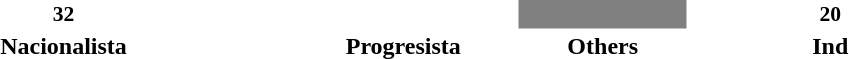<table width=60% border=0 cellpadding=0 cellspacing=0>
<tr>
</tr>
<tr align=center>
<td></td>
</tr>
<tr>
<td><br><table width=100% style="text-align:center;">
<tr style="font-weight:bold; font-size:90%;">
<td width=40% bgcolor=>32</td>
<td width=20% bgcolor=></td>
<td width=15% bgcolor=gray></td>
<td width=25% bgcolor=>20</td>
</tr>
<tr style="font-weight:bold; text-align:center">
<td><span><strong>Nacionalista</strong></span></td>
<td><span><strong>Progresista</strong></span></td>
<td><span><strong>Others</strong></span></td>
<td><span><strong>Ind</strong></span></td>
</tr>
</table>
</td>
</tr>
</table>
